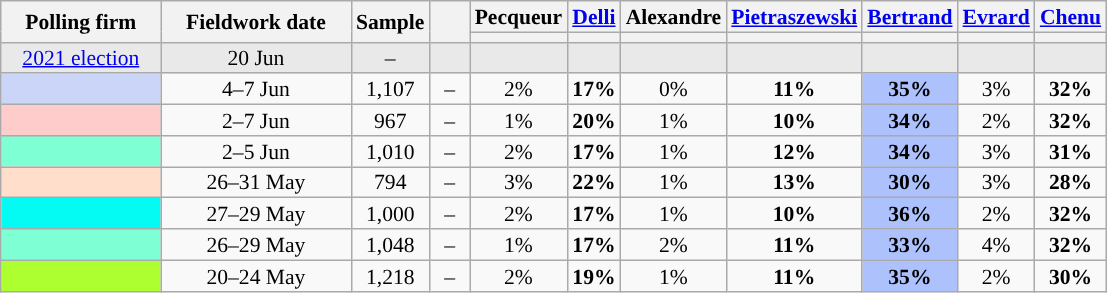<table class="wikitable" style="text-align:center;font-size:90%;line-height:14px;">
<tr>
<th rowspan="2" style="width:100px;">Polling firm</th>
<th rowspan="2" style="width:120px;">Fieldwork date</th>
<th rowspan="2" style="width:35px;">Sample</th>
<th rowspan="2" style="width:20px;"></th>
<th>Pecqueur<br></th>
<th><a href='#'>Delli</a><br></th>
<th>Alexandre<br></th>
<th><a href='#'>Pietraszewski</a><br></th>
<th><a href='#'>Bertrand</a><br></th>
<th><a href='#'>Evrard</a><br></th>
<th><a href='#'>Chenu</a><br></th>
</tr>
<tr>
<th style="background:"></th>
<th style="background:"></th>
<th style="background:"></th>
<th style="background:"></th>
<th style="background:"></th>
<th style="background:"></th>
<th style="background:"></th>
</tr>
<tr style="background:#E9E9E9;">
<td><a href='#'>2021 election</a></td>
<td data-sort-value="2021-06-20">20 Jun</td>
<td>–</td>
<td></td>
<td></td>
<td></td>
<td></td>
<td></td>
<td></td>
<td></td>
<td></td>
</tr>
<tr>
<td style="background:#CAD5F7;"></td>
<td>4–7 Jun</td>
<td>1,107</td>
<td>–</td>
<td>2%</td>
<td><strong>17%</strong></td>
<td>0%</td>
<td><strong>11%</strong></td>
<td style="background:#ADC1FD;"><strong>35%</strong></td>
<td>3%</td>
<td><strong>32%</strong></td>
</tr>
<tr>
<td style="background:#FFCCCC;"></td>
<td>2–7 Jun</td>
<td>967</td>
<td>–</td>
<td>1%</td>
<td><strong>20%</strong></td>
<td>1%</td>
<td><strong>10%</strong></td>
<td style="background:#ADC1FD;"><strong>34%</strong></td>
<td>2%</td>
<td><strong>32%</strong></td>
</tr>
<tr>
<td style="background:aquamarine;"></td>
<td>2–5 Jun</td>
<td>1,010</td>
<td>–</td>
<td>2%</td>
<td><strong>17%</strong></td>
<td>1%</td>
<td><strong>12%</strong></td>
<td style="background:#ADC1FD;"><strong>34%</strong></td>
<td>3%</td>
<td><strong>31%</strong></td>
</tr>
<tr>
<td style="background:#FFDFCC;"></td>
<td>26–31 May</td>
<td>794</td>
<td>–</td>
<td>3%</td>
<td><strong>22%</strong></td>
<td>1%</td>
<td><strong>13%</strong></td>
<td style="background:#ADC1FD;"><strong>30%</strong></td>
<td>3%</td>
<td><strong>28%</strong></td>
</tr>
<tr>
<td style="background:#04FBF4;"></td>
<td>27–29 May</td>
<td>1,000</td>
<td>–</td>
<td>2%</td>
<td><strong>17%</strong></td>
<td>1%</td>
<td><strong>10%</strong></td>
<td style="background:#ADC1FD;"><strong>36%</strong></td>
<td>2%</td>
<td><strong>32%</strong></td>
</tr>
<tr>
<td style="background:aquamarine;"></td>
<td>26–29 May</td>
<td>1,048</td>
<td>–</td>
<td>1%</td>
<td><strong>17%</strong></td>
<td>2%</td>
<td><strong>11%</strong></td>
<td style="background:#ADC1FD;"><strong>33%</strong></td>
<td>4%</td>
<td><strong>32%</strong></td>
</tr>
<tr>
<td style="background:GreenYellow;"></td>
<td>20–24 May</td>
<td>1,218</td>
<td>–</td>
<td>2%</td>
<td><strong>19%</strong></td>
<td>1%</td>
<td><strong>11%</strong></td>
<td style="background:#ADC1FD;"><strong>35%</strong></td>
<td>2%</td>
<td><strong>30%</strong></td>
</tr>
</table>
